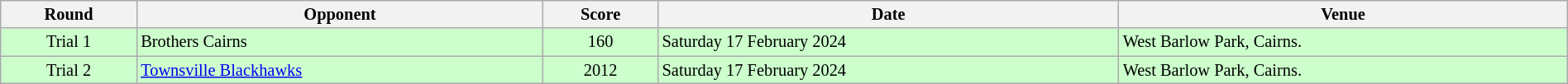<table class="wikitable" style="font-size:85%; bgcolor:#d6d6d6; width:100%;">
<tr>
<th width="">Round</th>
<th width="">Opponent</th>
<th width="">Score</th>
<th width="">Date</th>
<th width="">Venue</th>
</tr>
<tr bgcolor=#CCFFCC>
<td style="text-align:center;">Trial 1</td>
<td> Brothers Cairns</td>
<td style="text-align:center;">160</td>
<td>Saturday 17 February 2024</td>
<td>West Barlow Park, Cairns.</td>
</tr>
<tr bgcolor=#CCFFCC>
<td style="text-align:center;">Trial 2</td>
<td> <a href='#'>Townsville Blackhawks</a></td>
<td style="text-align:center;">2012</td>
<td>Saturday 17 February 2024</td>
<td>West Barlow Park, Cairns.</td>
</tr>
</table>
